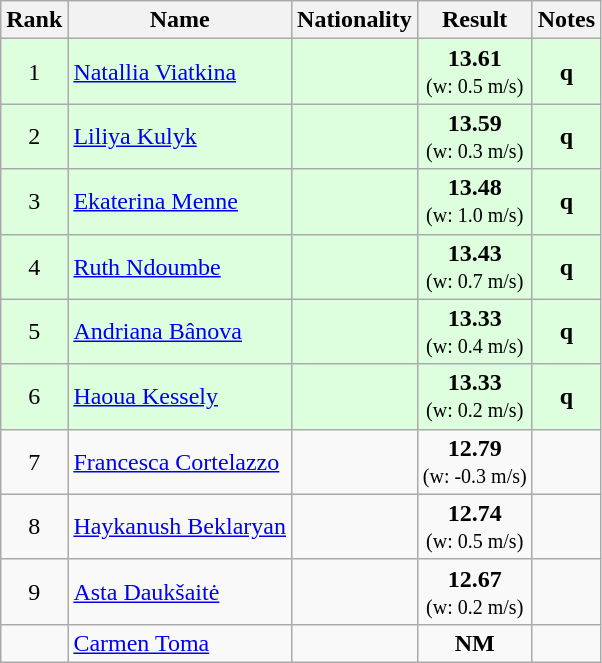<table class="wikitable sortable" style="text-align:center">
<tr>
<th>Rank</th>
<th>Name</th>
<th>Nationality</th>
<th>Result</th>
<th>Notes</th>
</tr>
<tr bgcolor=ddffdd>
<td>1</td>
<td align=left><a href='#'>Natallia Viatkina</a></td>
<td align=left></td>
<td><strong>13.61</strong><br><small>(w: 0.5 m/s)</small></td>
<td><strong>q</strong></td>
</tr>
<tr bgcolor=ddffdd>
<td>2</td>
<td align=left><a href='#'>Liliya Kulyk</a></td>
<td align=left></td>
<td><strong>13.59</strong><br><small>(w: 0.3 m/s)</small></td>
<td><strong>q</strong></td>
</tr>
<tr bgcolor=ddffdd>
<td>3</td>
<td align=left><a href='#'>Ekaterina Menne</a></td>
<td align=left></td>
<td><strong>13.48</strong><br><small>(w: 1.0 m/s)</small></td>
<td><strong>q</strong></td>
</tr>
<tr bgcolor=ddffdd>
<td>4</td>
<td align=left><a href='#'>Ruth Ndoumbe</a></td>
<td align=left></td>
<td><strong>13.43</strong><br><small>(w: 0.7 m/s)</small></td>
<td><strong>q</strong></td>
</tr>
<tr bgcolor=ddffdd>
<td>5</td>
<td align=left><a href='#'>Andriana Bânova</a></td>
<td align=left></td>
<td><strong>13.33</strong><br><small>(w: 0.4 m/s)</small></td>
<td><strong>q</strong></td>
</tr>
<tr bgcolor=ddffdd>
<td>6</td>
<td align=left><a href='#'>Haoua Kessely</a></td>
<td align=left></td>
<td><strong>13.33</strong><br><small>(w: 0.2 m/s)</small></td>
<td><strong>q</strong></td>
</tr>
<tr>
<td>7</td>
<td align=left><a href='#'>Francesca Cortelazzo</a></td>
<td align=left></td>
<td><strong>12.79</strong><br><small>(w: -0.3 m/s)</small></td>
<td></td>
</tr>
<tr>
<td>8</td>
<td align=left><a href='#'>Haykanush Beklaryan</a></td>
<td align=left></td>
<td><strong>12.74</strong><br><small>(w: 0.5 m/s)</small></td>
<td></td>
</tr>
<tr>
<td>9</td>
<td align=left><a href='#'>Asta Daukšaitė</a></td>
<td align=left></td>
<td><strong>12.67</strong><br><small>(w: 0.2 m/s)</small></td>
<td></td>
</tr>
<tr>
<td></td>
<td align=left><a href='#'>Carmen Toma</a></td>
<td align=left></td>
<td><strong>NM</strong></td>
<td></td>
</tr>
</table>
